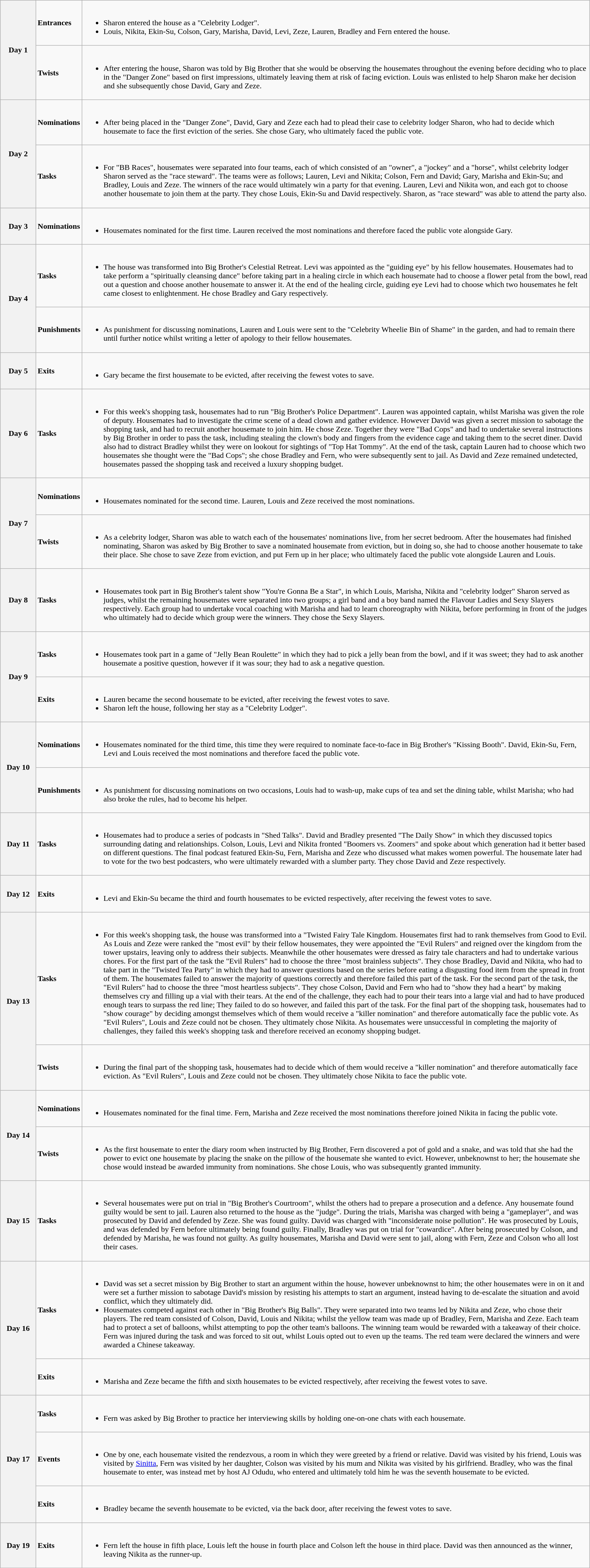<table class="wikitable" style="width: 96%; margin-left: auto; margin-right: auto;">
<tr>
<th rowspan=2 style="width: 6%;">Day 1</th>
<td><strong>Entrances</strong></td>
<td><br><ul><li>Sharon entered the house as a "Celebrity Lodger".</li><li>Louis, Nikita, Ekin-Su, Colson, Gary, Marisha, David, Levi, Zeze, Lauren, Bradley and Fern entered the house.</li></ul></td>
</tr>
<tr>
<td><strong>Twists</strong></td>
<td><br><ul><li>After entering the house, Sharon was told by Big Brother that she would be observing the housemates throughout the evening before deciding who to place in the "Danger Zone" based on first impressions, ultimately leaving them at risk of facing eviction. Louis was enlisted to help Sharon make her decision and she subsequently chose David, Gary and Zeze.</li></ul></td>
</tr>
<tr>
<th rowspan=2 style="width: 6%;">Day 2</th>
<td><strong>Nominations</strong></td>
<td><br><ul><li>After being placed in the "Danger Zone", David, Gary and Zeze each had to plead their case to celebrity lodger Sharon, who had to decide which housemate to face the first eviction of the series. She chose Gary, who ultimately faced the public vote.</li></ul></td>
</tr>
<tr>
<td><strong>Tasks</strong></td>
<td><br><ul><li>For "BB Races", housemates were separated into four teams, each of which consisted of an "owner", a "jockey" and a "horse", whilst celebrity lodger Sharon served as the "race steward". The teams were as follows; Lauren, Levi and Nikita; Colson, Fern and David; Gary, Marisha and Ekin-Su; and Bradley, Louis and Zeze. The winners of the race would ultimately win a party for that evening. Lauren, Levi and Nikita won, and each got to choose another housemate to join them at the party. They chose Louis, Ekin-Su and David respectively. Sharon, as "race steward" was able to attend the party also.</li></ul></td>
</tr>
<tr>
<th style="width: 6%;">Day 3</th>
<td><strong>Nominations</strong></td>
<td><br><ul><li>Housemates nominated for the first time. Lauren received the most nominations and therefore faced the public vote alongside Gary.</li></ul></td>
</tr>
<tr>
<th rowspan=2 style="width: 6%;">Day 4</th>
<td><strong>Tasks</strong></td>
<td><br><ul><li>The house was transformed into Big Brother's Celestial Retreat. Levi was appointed as the "guiding eye" by his fellow housemates. Housemates had to take perform a "spiritually cleansing dance" before taking part in a healing circle in which each housemate had to choose a flower petal from the bowl, read out a question and choose another housemate to answer it. At the end of the healing circle, guiding eye Levi had to choose which two housemates he felt came closest to enlightenment. He chose Bradley and Gary respectively.</li></ul></td>
</tr>
<tr>
<td><strong>Punishments</strong></td>
<td><br><ul><li>As punishment for discussing nominations, Lauren and Louis were sent to the "Celebrity Wheelie Bin of Shame" in the garden, and had to remain there until further notice whilst writing a letter of apology to their fellow housemates.</li></ul></td>
</tr>
<tr>
<th style="width: 6%;">Day 5</th>
<td><strong>Exits</strong></td>
<td><br><ul><li>Gary became the first housemate to be evicted, after receiving the fewest votes to save.</li></ul></td>
</tr>
<tr>
<th style="width: 6%;">Day 6</th>
<td><strong>Tasks</strong></td>
<td><br><ul><li>For this week's shopping task, housemates had to run "Big Brother's Police Department". Lauren was appointed captain, whilst Marisha was given the role of deputy. Housemates had to investigate the crime scene of a dead clown and gather evidence. However David was given a secret mission to sabotage the shopping task, and had to recruit another housemate to join him. He chose Zeze. Together they were "Bad Cops" and had to undertake several instructions by Big Brother in order to pass the task, including stealing the clown's body and fingers from the evidence cage and taking them to the secret diner. David also had to distract Bradley whilst they were on lookout for sightings of "Top Hat Tommy". At the end of the task, captain Lauren had to choose which two housemates she thought were the "Bad Cops"; she chose Bradley and Fern, who were subsequently sent to jail. As David and Zeze remained undetected, housemates passed the shopping task and received a luxury shopping budget.</li></ul></td>
</tr>
<tr>
<th rowspan=2 style="width: 6%;">Day 7</th>
<td><strong>Nominations</strong></td>
<td><br><ul><li>Housemates nominated for the second time. Lauren, Louis and Zeze received the most nominations.</li></ul></td>
</tr>
<tr>
<td><strong>Twists</strong></td>
<td><br><ul><li>As a celebrity lodger, Sharon was able to watch each of the housemates' nominations live, from her secret bedroom. After the housemates had finished nominating, Sharon was asked by Big Brother to save a nominated housemate from eviction, but in doing so, she had to choose another housemate to take their place. She chose to save Zeze from eviction, and put Fern up in her place; who ultimately faced the public vote alongside Lauren and Louis.</li></ul></td>
</tr>
<tr>
<th style="width: 6%;">Day 8</th>
<td><strong>Tasks</strong></td>
<td><br><ul><li>Housemates took part in Big Brother's talent show "You're Gonna Be a Star", in which Louis, Marisha, Nikita and "celebrity lodger" Sharon served as judges, whilst the remaining housemates were separated into two groups; a girl band and a boy band named the Flavour Ladies and Sexy Slayers respectively. Each group had to undertake vocal coaching with Marisha and had to learn choreography with Nikita, before performing in front of the judges who ultimately had to decide which group were the winners. They chose the Sexy Slayers.</li></ul></td>
</tr>
<tr>
<th rowspan=2 style="width: 6%;">Day 9</th>
<td><strong>Tasks</strong></td>
<td><br><ul><li>Housemates took part in a game of "Jelly Bean Roulette" in which they had to pick a jelly bean from the bowl, and if it was sweet; they had to ask another housemate a positive question, however if it was sour; they had to ask a negative question.</li></ul></td>
</tr>
<tr>
<td><strong>Exits</strong></td>
<td><br><ul><li>Lauren became the second housemate to be evicted, after receiving the fewest votes to save.</li><li>Sharon left the house, following her stay as a "Celebrity Lodger".</li></ul></td>
</tr>
<tr>
<th rowspan=2 style="width: 6%;">Day 10</th>
<td><strong>Nominations</strong></td>
<td><br><ul><li>Housemates nominated for the third time, this time they were required to nominate face-to-face in Big Brother's "Kissing Booth". David, Ekin-Su, Fern, Levi and Louis received the most nominations and therefore faced the public vote.</li></ul></td>
</tr>
<tr>
<td><strong>Punishments</strong></td>
<td><br><ul><li>As punishment for discussing nominations on two occasions, Louis had to wash-up, make cups of tea and set the dining table, whilst Marisha; who had also broke the rules, had to become his helper.</li></ul></td>
</tr>
<tr>
<th style="width: 6%;">Day 11</th>
<td><strong>Tasks</strong></td>
<td><br><ul><li>Housemates had to produce a series of podcasts in "Shed Talks". David and Bradley presented "The Daily Show" in which they discussed topics surrounding dating and relationships. Colson, Louis, Levi and Nikita fronted "Boomers vs. Zoomers" and spoke about which generation had it better based on different questions. The final podcast featured Ekin-Su, Fern, Marisha and Zeze who discussed what makes women powerful. The housemate later had to vote for the two best podcasters, who were ultimately rewarded with a slumber party. They chose David and Zeze respectively.</li></ul></td>
</tr>
<tr>
<th style="width: 6%;">Day 12</th>
<td><strong>Exits</strong></td>
<td><br><ul><li>Levi and Ekin-Su became the third and fourth housemates to be evicted respectively, after receiving the fewest votes to save.</li></ul></td>
</tr>
<tr>
<th rowspan=2 style="width: 6%;">Day 13</th>
<td><strong>Tasks</strong></td>
<td><br><ul><li>For this week's shopping task, the house was transformed into a "Twisted Fairy Tale Kingdom. Housemates first had to rank themselves from Good to Evil. As Louis and Zeze were ranked the "most evil" by their fellow housemates, they were appointed the "Evil Rulers" and reigned over the kingdom from the tower upstairs, leaving only to address their subjects. Meanwhile the other housemates were dressed as fairy tale characters and had to undertake various chores. For the first part of the task the "Evil Rulers" had to choose the three "most brainless subjects". They chose Bradley, David and Nikita, who had to take part in the "Twisted Tea Party" in which they had to answer questions based on the series before eating a disgusting food item from the spread in front of them. The housemates failed to answer the majority of questions correctly and therefore failed this part of the task. For the second part of the task, the "Evil Rulers" had to choose the three "most heartless subjects". They chose Colson, David and Fern who had to "show they had a heart" by making themselves cry and filling up a vial with their tears. At the end of the challenge, they each had to pour their tears into a large vial and had to have produced enough tears to surpass the red line; They failed to do so however, and failed this part of the task. For the final part of the shopping task, housemates had to "show courage" by deciding amongst themselves which of them would receive a "killer nomination" and therefore automatically face the public vote. As "Evil Rulers", Louis and Zeze could not be chosen. They ultimately chose Nikita. As housemates were unsuccessful in completing the majority of challenges, they failed this week's shopping task and therefore received an economy shopping budget.</li></ul></td>
</tr>
<tr>
<td><strong>Twists</strong></td>
<td><br><ul><li>During the final part of the shopping task, housemates had to decide which of them would receive a "killer nomination" and therefore automatically face eviction. As "Evil Rulers", Louis and Zeze could not be chosen. They ultimately chose Nikita to face the public vote.</li></ul></td>
</tr>
<tr>
<th rowspan=2 style="width: 6%;">Day 14</th>
<td><strong>Nominations</strong></td>
<td><br><ul><li>Housemates nominated for the final time. Fern, Marisha and Zeze received the most nominations therefore joined Nikita in facing the public vote.</li></ul></td>
</tr>
<tr>
<td><strong>Twists</strong></td>
<td><br><ul><li>As the first housemate to enter the diary room when instructed by Big Brother, Fern discovered a pot of gold and a snake, and was told that she had the power to evict one housemate by placing the snake on the pillow of the housemate she wanted to evict. However, unbeknownst to her; the housemate she chose would instead be awarded immunity from nominations. She chose Louis, who was subsequently granted immunity.</li></ul></td>
</tr>
<tr>
<th style="width: 6%;">Day 15</th>
<td><strong>Tasks</strong></td>
<td><br><ul><li>Several housemates were put on trial in "Big Brother's Courtroom", whilst the others had to prepare a prosecution and a defence. Any housemate found guilty would be sent to jail. Lauren also returned to the house as the "judge". During the trials, Marisha was charged with being a "gameplayer", and was prosecuted by David and defended by Zeze. She was found guilty. David was charged with "inconsiderate noise pollution". He was prosecuted by Louis, and was defended by Fern before ultimately being found guilty. Finally, Bradley was put on trial for "cowardice". After being prosecuted by Colson, and defended by Marisha, he was found not guilty. As guilty housemates, Marisha and David were sent to jail, along with Fern, Zeze and Colson who all lost their cases.</li></ul></td>
</tr>
<tr>
<th rowspan=2 style="width: 6%;">Day 16</th>
<td><strong>Tasks</strong></td>
<td><br><ul><li>David was set a secret mission by Big Brother to start an argument within the house, however unbeknownst to him; the other housemates were in on it and were set a further mission to sabotage David's mission by resisting his attempts to start an argument, instead having to de-escalate the situation and avoid conflict, which they ultimately did.</li><li>Housemates competed against each other in "Big Brother's Big Balls". They were separated into two teams led by Nikita and Zeze, who chose their players. The red team consisted of Colson, David, Louis and Nikita; whilst the yellow team was made up of Bradley, Fern, Marisha and Zeze. Each team had to protect a set of balloons, whilst attempting to pop the other team's balloons. The winning team would be rewarded with a takeaway of their choice. Fern was injured during the task and was forced to sit out, whilst Louis opted out to even up the teams. The red team were declared the winners and were awarded a Chinese takeaway.</li></ul></td>
</tr>
<tr>
<td><strong>Exits</strong></td>
<td><br><ul><li>Marisha and Zeze became the fifth and sixth housemates to be evicted respectively, after receiving the fewest votes to save.</li></ul></td>
</tr>
<tr>
<th rowspan=3 style="width: 6%;">Day 17</th>
<td><strong>Tasks</strong></td>
<td><br><ul><li>Fern was asked by Big Brother to practice her interviewing skills by holding one-on-one chats with each housemate.</li></ul></td>
</tr>
<tr>
<td><strong>Events</strong></td>
<td><br><ul><li>One by one, each housemate visited the rendezvous, a room in which they were greeted by a friend or relative. David was visited by his friend, Louis was visited by <a href='#'>Sinitta</a>, Fern was visited by her daughter, Colson was visited by his mum and Nikita was visited by his girlfriend. Bradley, who was the final housemate to enter, was instead met by host AJ Odudu, who entered and ultimately told him he was the seventh housemate to be evicted.</li></ul></td>
</tr>
<tr>
<td><strong>Exits</strong></td>
<td><br><ul><li>Bradley became the seventh housemate to be evicted, via the back door, after receiving the fewest votes to save.</li></ul></td>
</tr>
<tr>
<th style="width: 6%;">Day 19</th>
<td><strong>Exits</strong></td>
<td><br><ul><li>Fern left the house in fifth place, Louis left the house in fourth place and Colson left the house in third place. David was then announced as the winner, leaving Nikita as the runner-up.</li></ul></td>
</tr>
</table>
